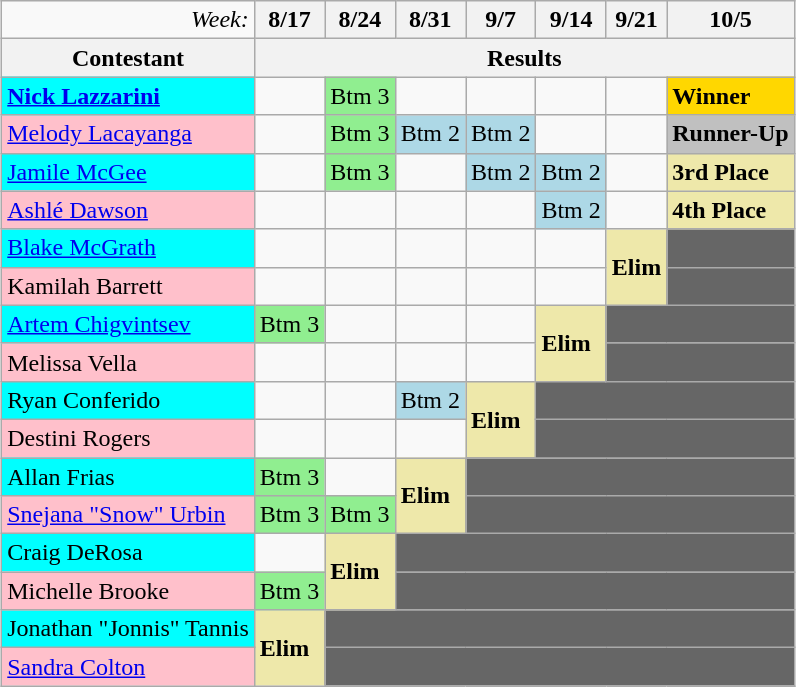<table class="wikitable" style="margin: auto;">
<tr>
<td align="right"><em>Week:</em></td>
<th>8/17</th>
<th>8/24</th>
<th>8/31</th>
<th>9/7</th>
<th>9/14</th>
<th>9/21</th>
<th>10/5</th>
</tr>
<tr>
<th>Contestant</th>
<th colspan="7">Results</th>
</tr>
<tr>
<td style="background:cyan;"><strong><a href='#'>Nick Lazzarini</a></strong></td>
<td></td>
<td style="background:lightgreen;">Btm 3</td>
<td></td>
<td></td>
<td></td>
<td></td>
<td style="background:gold;"><strong>Winner</strong></td>
</tr>
<tr>
<td style="background:pink;"><a href='#'>Melody Lacayanga</a></td>
<td></td>
<td style="background:lightgreen;">Btm 3</td>
<td style="background:lightblue;">Btm 2</td>
<td style="background:lightblue;">Btm 2</td>
<td></td>
<td></td>
<td style="background:silver;"><strong>Runner-Up</strong></td>
</tr>
<tr>
<td style="background:cyan;"><a href='#'>Jamile McGee</a></td>
<td></td>
<td style="background:lightgreen;">Btm 3</td>
<td></td>
<td style="background:lightblue;">Btm 2</td>
<td style="background:lightblue;">Btm 2</td>
<td></td>
<td style="background:palegoldenrod;"><strong>3rd Place</strong></td>
</tr>
<tr>
<td style="background:pink;"><a href='#'>Ashlé Dawson</a></td>
<td></td>
<td></td>
<td></td>
<td></td>
<td style="background:lightblue;">Btm 2</td>
<td></td>
<td style="background:palegoldenrod;"><strong>4th Place</strong></td>
</tr>
<tr>
<td style="background:cyan;"><a href='#'>Blake McGrath</a></td>
<td></td>
<td></td>
<td></td>
<td></td>
<td></td>
<td rowspan="2" style="background:palegoldenrod;"><strong>Elim</strong></td>
<td style="background:#666;"></td>
</tr>
<tr>
<td style="background:pink;">Kamilah Barrett</td>
<td></td>
<td></td>
<td></td>
<td></td>
<td></td>
<td style="background:#666;"></td>
</tr>
<tr>
<td style="background:cyan;"><a href='#'>Artem Chigvintsev</a></td>
<td style="background:lightgreen;">Btm 3</td>
<td></td>
<td></td>
<td></td>
<td rowspan="2" style="background:palegoldenrod;"><strong>Elim</strong></td>
<td colspan="2" style="background:#666;"></td>
</tr>
<tr>
<td style="background:pink;">Melissa Vella</td>
<td></td>
<td></td>
<td></td>
<td></td>
<td colspan="2" style="background:#666;"></td>
</tr>
<tr>
<td style="background:cyan;">Ryan Conferido</td>
<td></td>
<td></td>
<td style="background:lightblue;">Btm 2</td>
<td rowspan="2" style="background:palegoldenrod;"><strong>Elim</strong></td>
<td colspan="3" style="background:#666;"></td>
</tr>
<tr>
<td style="background:pink;">Destini Rogers</td>
<td></td>
<td></td>
<td></td>
<td colspan="3" style="background:#666;"></td>
</tr>
<tr>
<td style="background:cyan;">Allan Frias</td>
<td style="background:lightgreen;">Btm 3</td>
<td></td>
<td rowspan="2" style="background:palegoldenrod;"><strong>Elim</strong></td>
<td colspan="4" style="background:#666;"></td>
</tr>
<tr>
<td style="background:pink;"><a href='#'>Snejana "Snow" Urbin</a></td>
<td style="background:lightgreen;">Btm 3</td>
<td style="background:lightgreen;">Btm 3</td>
<td colspan="4" style="background:#666;"></td>
</tr>
<tr>
<td style="background:cyan;">Craig DeRosa</td>
<td></td>
<td rowspan="2" style="background:palegoldenrod;"><strong>Elim</strong></td>
<td colspan="5" style="background:#666;"></td>
</tr>
<tr>
<td style="background:pink;">Michelle Brooke</td>
<td style="background:lightgreen;">Btm 3</td>
<td colspan="5" style="background:#666;"></td>
</tr>
<tr>
<td style="background:cyan;">Jonathan "Jonnis" Tannis</td>
<td rowspan="2" style="background:palegoldenrod;"><strong>Elim</strong></td>
<td colspan="6" style="background:#666;"></td>
</tr>
<tr>
<td style="background:pink;"><a href='#'>Sandra Colton</a></td>
<td colspan="6" style="background:#666;"></td>
</tr>
</table>
